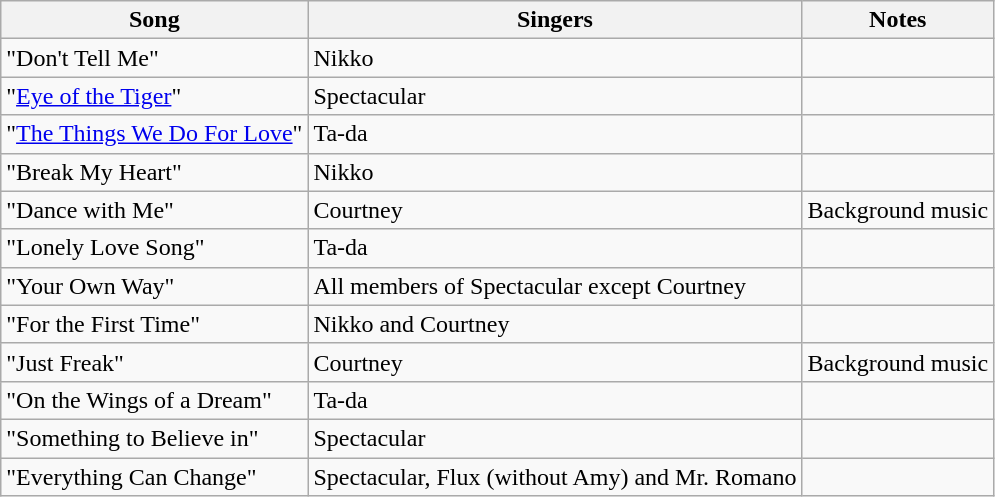<table class="wikitable">
<tr>
<th>Song</th>
<th>Singers</th>
<th>Notes</th>
</tr>
<tr>
<td>"Don't Tell Me"</td>
<td>Nikko</td>
<td></td>
</tr>
<tr>
<td>"<a href='#'>Eye of the Tiger</a>"</td>
<td>Spectacular</td>
<td></td>
</tr>
<tr>
<td>"<a href='#'>The Things We Do For Love</a>"</td>
<td>Ta-da</td>
<td></td>
</tr>
<tr>
<td>"Break My Heart"</td>
<td>Nikko</td>
<td></td>
</tr>
<tr>
<td>"Dance with Me"</td>
<td>Courtney</td>
<td>Background music</td>
</tr>
<tr>
<td>"Lonely Love Song"</td>
<td>Ta-da</td>
<td></td>
</tr>
<tr>
<td>"Your Own Way"</td>
<td>All members of Spectacular except Courtney</td>
<td></td>
</tr>
<tr>
<td>"For the First Time"</td>
<td>Nikko and Courtney</td>
<td></td>
</tr>
<tr>
<td>"Just Freak"</td>
<td>Courtney</td>
<td>Background music</td>
</tr>
<tr>
<td>"On the Wings of a Dream"</td>
<td>Ta-da</td>
<td></td>
</tr>
<tr>
<td>"Something to Believe in"</td>
<td>Spectacular</td>
<td></td>
</tr>
<tr>
<td>"Everything Can Change"</td>
<td>Spectacular, Flux (without Amy) and Mr. Romano</td>
<td></td>
</tr>
</table>
